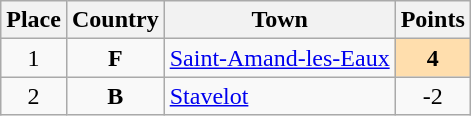<table class="wikitable sortable">
<tr>
<th>Place</th>
<th>Country</th>
<th>Town</th>
<th>Points</th>
</tr>
<tr>
<td align="center">1</td>
<td align="center"><strong>F</strong></td>
<td><a href='#'>Saint-Amand-les-Eaux</a></td>
<td align="center" style="font-weight:bold; background:NavajoWhite;">4</td>
</tr>
<tr>
<td align="center">2</td>
<td align="center"><strong>B</strong></td>
<td><a href='#'>Stavelot</a></td>
<td align="center">-2</td>
</tr>
</table>
